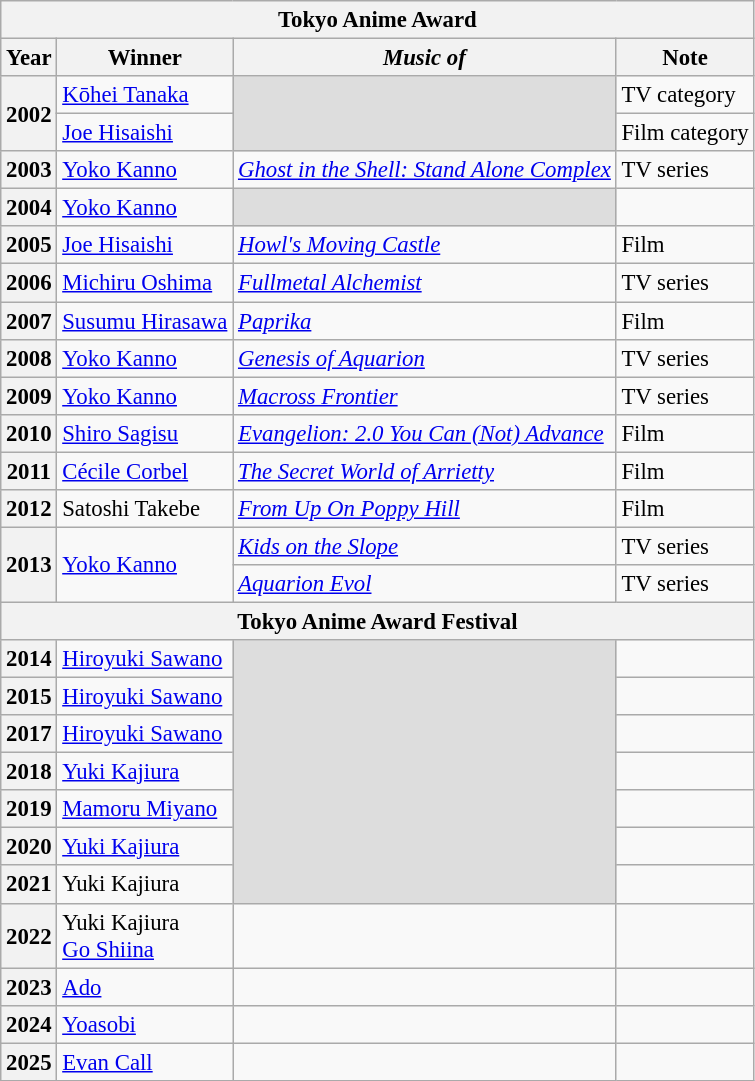<table class="wikitable" style="font-size: 95%;">
<tr>
<th colspan="4">Tokyo Anime Award</th>
</tr>
<tr>
<th>Year</th>
<th>Winner</th>
<th><em>Music of</em></th>
<th>Note</th>
</tr>
<tr>
<th rowspan="2">2002</th>
<td><a href='#'>Kōhei Tanaka</a></td>
<td rowspan="2" bgcolor="#DDDDDD"></td>
<td>TV category</td>
</tr>
<tr>
<td><a href='#'>Joe Hisaishi</a></td>
<td>Film category</td>
</tr>
<tr>
<th>2003</th>
<td><a href='#'>Yoko Kanno</a></td>
<td><em><a href='#'>Ghost in the Shell: Stand Alone Complex</a></em></td>
<td>TV series</td>
</tr>
<tr>
<th>2004</th>
<td><a href='#'>Yoko Kanno</a></td>
<td bgcolor="#DDDDDD"></td>
<td></td>
</tr>
<tr>
<th>2005</th>
<td><a href='#'>Joe Hisaishi</a></td>
<td><em><a href='#'>Howl's Moving Castle</a></em></td>
<td>Film</td>
</tr>
<tr>
<th>2006</th>
<td><a href='#'>Michiru Oshima</a></td>
<td><em><a href='#'>Fullmetal Alchemist</a></em></td>
<td>TV series</td>
</tr>
<tr>
<th>2007</th>
<td><a href='#'>Susumu Hirasawa</a></td>
<td><em><a href='#'>Paprika</a></em></td>
<td>Film</td>
</tr>
<tr>
<th>2008</th>
<td><a href='#'>Yoko Kanno</a></td>
<td><em><a href='#'>Genesis of Aquarion</a></em></td>
<td>TV series</td>
</tr>
<tr>
<th>2009</th>
<td><a href='#'>Yoko Kanno</a></td>
<td><em><a href='#'>Macross Frontier</a></em></td>
<td>TV series</td>
</tr>
<tr>
<th>2010</th>
<td><a href='#'>Shiro Sagisu</a></td>
<td><em><a href='#'>Evangelion: 2.0 You Can (Not) Advance</a></em></td>
<td>Film</td>
</tr>
<tr>
<th>2011</th>
<td><a href='#'>Cécile Corbel</a></td>
<td><em><a href='#'>The Secret World of Arrietty</a></em></td>
<td>Film</td>
</tr>
<tr>
<th>2012</th>
<td>Satoshi Takebe</td>
<td><em><a href='#'>From Up On Poppy Hill</a></em></td>
<td>Film</td>
</tr>
<tr>
<th rowspan="2">2013</th>
<td rowspan="2"><a href='#'>Yoko Kanno</a></td>
<td><em><a href='#'>Kids on the Slope</a></em></td>
<td>TV series</td>
</tr>
<tr>
<td><em><a href='#'>Aquarion Evol</a></em></td>
<td>TV series</td>
</tr>
<tr>
<th colspan="4">Tokyo Anime Award Festival</th>
</tr>
<tr>
<th>2014</th>
<td><a href='#'>Hiroyuki Sawano</a></td>
<td rowspan="7" bgcolor="#DDDDDD"></td>
<td></td>
</tr>
<tr>
<th>2015</th>
<td><a href='#'>Hiroyuki Sawano</a></td>
<td></td>
</tr>
<tr>
<th>2017</th>
<td><a href='#'>Hiroyuki Sawano</a></td>
<td></td>
</tr>
<tr>
<th>2018</th>
<td><a href='#'>Yuki Kajiura</a></td>
<td></td>
</tr>
<tr>
<th>2019</th>
<td><a href='#'>Mamoru Miyano</a></td>
<td></td>
</tr>
<tr>
<th>2020</th>
<td><a href='#'>Yuki Kajiura</a></td>
<td></td>
</tr>
<tr>
<th>2021</th>
<td>Yuki Kajiura</td>
<td></td>
</tr>
<tr>
<th>2022</th>
<td>Yuki Kajiura<br><a href='#'>Go Shiina</a></td>
<td></td>
<td></td>
</tr>
<tr>
<th>2023</th>
<td><a href='#'>Ado</a></td>
<td></td>
<td></td>
</tr>
<tr>
<th>2024</th>
<td><a href='#'>Yoasobi</a></td>
<td></td>
<td></td>
</tr>
<tr>
<th>2025</th>
<td><a href='#'>Evan Call</a></td>
<td></td>
<td></td>
</tr>
</table>
